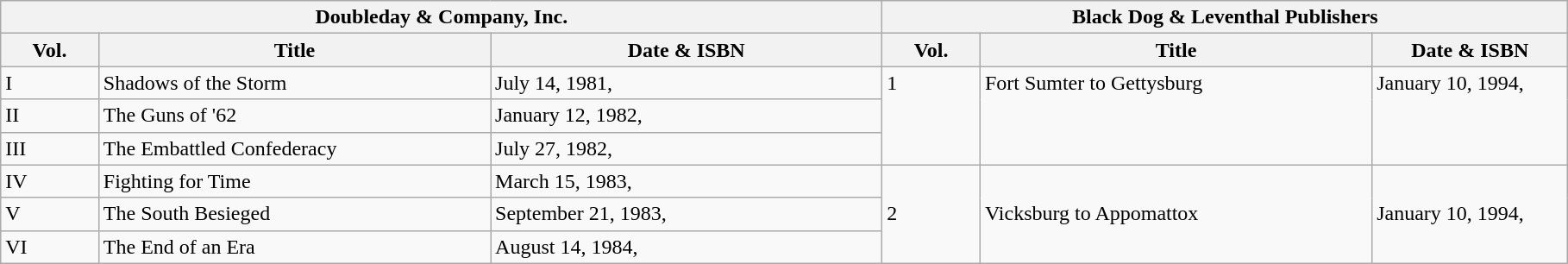<table | class="wikitable">
<tr valign="top">
<th colspan="3" width="50%"><strong>Doubleday & Company, Inc.</strong></th>
<th colspan="3" width="50%"><strong>Black Dog & Leventhal Publishers</strong></th>
</tr>
<tr valign="top">
<th width="5%"><strong>Vol.</strong></th>
<th width="20%"><strong>Title</strong></th>
<th width="20%"><strong>Date & ISBN</strong></th>
<th width="5%"><strong>Vol.</strong></th>
<th width="20%"><strong>Title</strong></th>
<th width="10%"><strong>Date & ISBN</strong></th>
</tr>
<tr valign="top">
<td>I</td>
<td>Shadows of the Storm</td>
<td>July 14, 1981, </td>
<td rowspan="3">1</td>
<td rowspan="3">Fort Sumter to Gettysburg</td>
<td rowspan="3">January 10, 1994, </td>
</tr>
<tr>
<td>II</td>
<td>The Guns of '62</td>
<td>January 12, 1982, </td>
</tr>
<tr>
<td>III</td>
<td>The Embattled Confederacy</td>
<td>July 27, 1982, </td>
</tr>
<tr>
<td>IV</td>
<td>Fighting for Time</td>
<td>March 15, 1983, </td>
<td rowspan="3">2</td>
<td rowspan="3">Vicksburg to Appomattox</td>
<td rowspan="3">January 10, 1994, </td>
</tr>
<tr>
<td>V</td>
<td>The South Besieged</td>
<td>September 21, 1983, </td>
</tr>
<tr>
<td>VI</td>
<td>The End of an Era</td>
<td>August 14, 1984, </td>
</tr>
</table>
